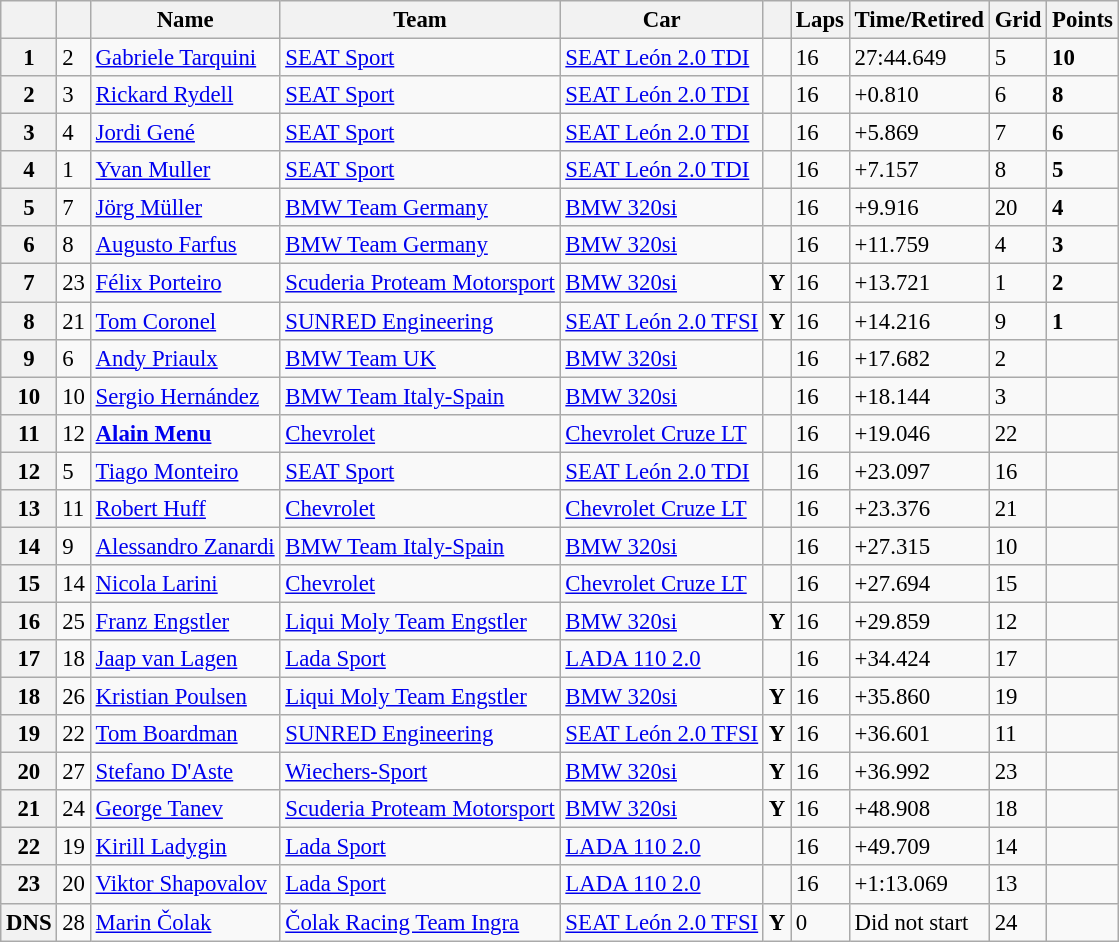<table class="wikitable sortable" style="font-size: 95%;">
<tr>
<th></th>
<th></th>
<th>Name</th>
<th>Team</th>
<th>Car</th>
<th></th>
<th>Laps</th>
<th>Time/Retired</th>
<th>Grid</th>
<th>Points</th>
</tr>
<tr>
<th>1</th>
<td>2</td>
<td> <a href='#'>Gabriele Tarquini</a></td>
<td><a href='#'>SEAT Sport</a></td>
<td><a href='#'>SEAT León 2.0 TDI</a></td>
<td></td>
<td>16</td>
<td>27:44.649</td>
<td>5</td>
<td><strong>10</strong></td>
</tr>
<tr>
<th>2</th>
<td>3</td>
<td> <a href='#'>Rickard Rydell</a></td>
<td><a href='#'>SEAT Sport</a></td>
<td><a href='#'>SEAT León 2.0 TDI</a></td>
<td></td>
<td>16</td>
<td>+0.810</td>
<td>6</td>
<td><strong>8</strong></td>
</tr>
<tr>
<th>3</th>
<td>4</td>
<td> <a href='#'>Jordi Gené</a></td>
<td><a href='#'>SEAT Sport</a></td>
<td><a href='#'>SEAT León 2.0 TDI</a></td>
<td></td>
<td>16</td>
<td>+5.869</td>
<td>7</td>
<td><strong>6</strong></td>
</tr>
<tr>
<th>4</th>
<td>1</td>
<td> <a href='#'>Yvan Muller</a></td>
<td><a href='#'>SEAT Sport</a></td>
<td><a href='#'>SEAT León 2.0 TDI</a></td>
<td></td>
<td>16</td>
<td>+7.157</td>
<td>8</td>
<td><strong>5</strong></td>
</tr>
<tr>
<th>5</th>
<td>7</td>
<td> <a href='#'>Jörg Müller</a></td>
<td><a href='#'>BMW Team Germany</a></td>
<td><a href='#'>BMW 320si</a></td>
<td></td>
<td>16</td>
<td>+9.916</td>
<td>20</td>
<td><strong>4</strong></td>
</tr>
<tr>
<th>6</th>
<td>8</td>
<td> <a href='#'>Augusto Farfus</a></td>
<td><a href='#'>BMW Team Germany</a></td>
<td><a href='#'>BMW 320si</a></td>
<td></td>
<td>16</td>
<td>+11.759</td>
<td>4</td>
<td><strong>3</strong></td>
</tr>
<tr>
<th>7</th>
<td>23</td>
<td> <a href='#'>Félix Porteiro</a></td>
<td><a href='#'>Scuderia Proteam Motorsport</a></td>
<td><a href='#'>BMW 320si</a></td>
<td align=center><strong><span>Y</span></strong></td>
<td>16</td>
<td>+13.721</td>
<td>1</td>
<td><strong>2</strong></td>
</tr>
<tr>
<th>8</th>
<td>21</td>
<td> <a href='#'>Tom Coronel</a></td>
<td><a href='#'>SUNRED Engineering</a></td>
<td><a href='#'>SEAT León 2.0 TFSI</a></td>
<td align=center><strong><span>Y</span></strong></td>
<td>16</td>
<td>+14.216</td>
<td>9</td>
<td><strong>1</strong></td>
</tr>
<tr>
<th>9</th>
<td>6</td>
<td> <a href='#'>Andy Priaulx</a></td>
<td><a href='#'>BMW Team UK</a></td>
<td><a href='#'>BMW 320si</a></td>
<td></td>
<td>16</td>
<td>+17.682</td>
<td>2</td>
<td></td>
</tr>
<tr>
<th>10</th>
<td>10</td>
<td> <a href='#'>Sergio Hernández</a></td>
<td><a href='#'>BMW Team Italy-Spain</a></td>
<td><a href='#'>BMW 320si</a></td>
<td></td>
<td>16</td>
<td>+18.144</td>
<td>3</td>
<td></td>
</tr>
<tr>
<th>11</th>
<td>12</td>
<td> <strong><a href='#'>Alain Menu</a></strong></td>
<td><a href='#'>Chevrolet</a></td>
<td><a href='#'>Chevrolet Cruze LT</a></td>
<td></td>
<td>16</td>
<td>+19.046</td>
<td>22</td>
<td></td>
</tr>
<tr>
<th>12</th>
<td>5</td>
<td> <a href='#'>Tiago Monteiro</a></td>
<td><a href='#'>SEAT Sport</a></td>
<td><a href='#'>SEAT León 2.0 TDI</a></td>
<td></td>
<td>16</td>
<td>+23.097</td>
<td>16</td>
<td></td>
</tr>
<tr>
<th>13</th>
<td>11</td>
<td> <a href='#'>Robert Huff</a></td>
<td><a href='#'>Chevrolet</a></td>
<td><a href='#'>Chevrolet Cruze LT</a></td>
<td></td>
<td>16</td>
<td>+23.376</td>
<td>21</td>
<td></td>
</tr>
<tr>
<th>14</th>
<td>9</td>
<td> <a href='#'>Alessandro Zanardi</a></td>
<td><a href='#'>BMW Team Italy-Spain</a></td>
<td><a href='#'>BMW 320si</a></td>
<td></td>
<td>16</td>
<td>+27.315</td>
<td>10</td>
<td></td>
</tr>
<tr>
<th>15</th>
<td>14</td>
<td> <a href='#'>Nicola Larini</a></td>
<td><a href='#'>Chevrolet</a></td>
<td><a href='#'>Chevrolet Cruze LT</a></td>
<td></td>
<td>16</td>
<td>+27.694</td>
<td>15</td>
<td></td>
</tr>
<tr>
<th>16</th>
<td>25</td>
<td> <a href='#'>Franz Engstler</a></td>
<td><a href='#'>Liqui Moly Team Engstler</a></td>
<td><a href='#'>BMW 320si</a></td>
<td align=center><strong><span>Y</span></strong></td>
<td>16</td>
<td>+29.859</td>
<td>12</td>
<td></td>
</tr>
<tr>
<th>17</th>
<td>18</td>
<td> <a href='#'>Jaap van Lagen</a></td>
<td><a href='#'>Lada Sport</a></td>
<td><a href='#'>LADA 110 2.0</a></td>
<td></td>
<td>16</td>
<td>+34.424</td>
<td>17</td>
<td></td>
</tr>
<tr>
<th>18</th>
<td>26</td>
<td> <a href='#'>Kristian Poulsen</a></td>
<td><a href='#'>Liqui Moly Team Engstler</a></td>
<td><a href='#'>BMW 320si</a></td>
<td align=center><strong><span>Y</span></strong></td>
<td>16</td>
<td>+35.860</td>
<td>19</td>
<td></td>
</tr>
<tr>
<th>19</th>
<td>22</td>
<td> <a href='#'>Tom Boardman</a></td>
<td><a href='#'>SUNRED Engineering</a></td>
<td><a href='#'>SEAT León 2.0 TFSI</a></td>
<td align=center><strong><span>Y</span></strong></td>
<td>16</td>
<td>+36.601</td>
<td>11</td>
<td></td>
</tr>
<tr>
<th>20</th>
<td>27</td>
<td> <a href='#'>Stefano D'Aste</a></td>
<td><a href='#'>Wiechers-Sport</a></td>
<td><a href='#'>BMW 320si</a></td>
<td align=center><strong><span>Y</span></strong></td>
<td>16</td>
<td>+36.992</td>
<td>23</td>
<td></td>
</tr>
<tr>
<th>21</th>
<td>24</td>
<td> <a href='#'>George Tanev</a></td>
<td><a href='#'>Scuderia Proteam Motorsport</a></td>
<td><a href='#'>BMW 320si</a></td>
<td align=center><strong><span>Y</span></strong></td>
<td>16</td>
<td>+48.908</td>
<td>18</td>
<td></td>
</tr>
<tr>
<th>22</th>
<td>19</td>
<td> <a href='#'>Kirill Ladygin</a></td>
<td><a href='#'>Lada Sport</a></td>
<td><a href='#'>LADA 110 2.0</a></td>
<td></td>
<td>16</td>
<td>+49.709</td>
<td>14</td>
<td></td>
</tr>
<tr>
<th>23</th>
<td>20</td>
<td> <a href='#'>Viktor Shapovalov</a></td>
<td><a href='#'>Lada Sport</a></td>
<td><a href='#'>LADA 110 2.0</a></td>
<td></td>
<td>16</td>
<td>+1:13.069</td>
<td>13</td>
<td></td>
</tr>
<tr>
<th>DNS</th>
<td>28</td>
<td> <a href='#'>Marin Čolak</a></td>
<td><a href='#'>Čolak Racing Team Ingra</a></td>
<td><a href='#'>SEAT León 2.0 TFSI</a></td>
<td align=center><strong><span>Y</span></strong></td>
<td>0</td>
<td>Did not start</td>
<td>24</td>
<td></td>
</tr>
</table>
